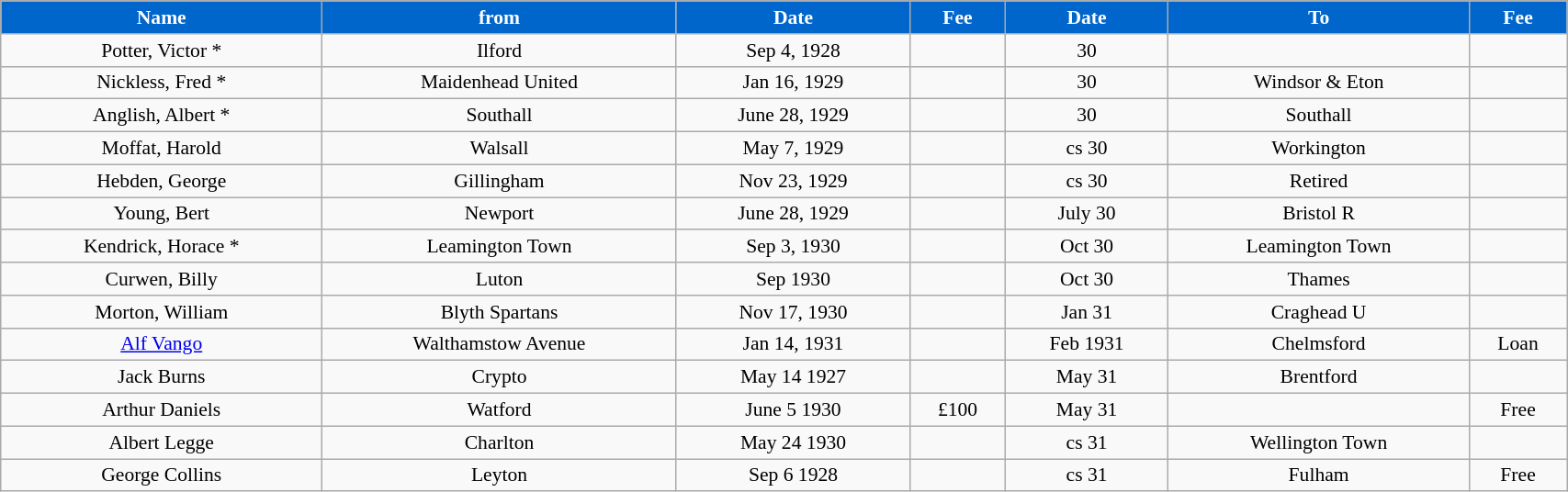<table class="wikitable" style="text-align:center; font-size:90%; width:90%;">
<tr>
<th style="background:#0066CC; color:#FFFFFF; text-align:center;"><strong>Name</strong></th>
<th style="background:#0066CC; color:#FFFFFF; text-align:center;">from</th>
<th style="background:#0066CC; color:#FFFFFF; text-align:center;"><strong>Date</strong></th>
<th style="background:#0066CC; color:#FFFFFF; text-align:center;"><strong>Fee</strong></th>
<th style="background:#0066CC; color:#FFFFFF; text-align:center;"><strong>Date</strong></th>
<th style="background:#0066CC; color:#FFFFFF; text-align:center;"><strong>To</strong></th>
<th style="background:#0066CC; color:#FFFFFF; text-align:center;"><strong>Fee</strong></th>
</tr>
<tr>
<td>Potter, Victor *</td>
<td>Ilford</td>
<td>Sep 4, 1928</td>
<td></td>
<td>30</td>
<td></td>
<td></td>
</tr>
<tr>
<td>Nickless, Fred *</td>
<td>Maidenhead United</td>
<td>Jan 16, 1929</td>
<td></td>
<td>30</td>
<td>Windsor & Eton</td>
<td></td>
</tr>
<tr>
<td>Anglish, Albert *</td>
<td>Southall</td>
<td>June 28, 1929</td>
<td></td>
<td>30</td>
<td>Southall</td>
<td></td>
</tr>
<tr>
<td>Moffat, Harold</td>
<td>Walsall</td>
<td>May 7, 1929</td>
<td></td>
<td>cs 30</td>
<td>Workington</td>
<td></td>
</tr>
<tr>
<td>Hebden, George</td>
<td>Gillingham</td>
<td>Nov 23, 1929</td>
<td></td>
<td>cs 30</td>
<td>Retired</td>
<td></td>
</tr>
<tr>
<td>Young, Bert</td>
<td>Newport</td>
<td>June 28, 1929</td>
<td></td>
<td>July 30</td>
<td>Bristol R</td>
<td></td>
</tr>
<tr>
<td>Kendrick, Horace *</td>
<td>Leamington Town</td>
<td>Sep 3, 1930</td>
<td></td>
<td>Oct 30</td>
<td>Leamington Town</td>
<td></td>
</tr>
<tr>
<td>Curwen, Billy</td>
<td>Luton</td>
<td>Sep 1930</td>
<td></td>
<td>Oct 30</td>
<td>Thames</td>
<td></td>
</tr>
<tr>
<td>Morton, William</td>
<td>Blyth Spartans</td>
<td>Nov 17, 1930</td>
<td></td>
<td>Jan 31</td>
<td>Craghead U</td>
<td></td>
</tr>
<tr>
<td><a href='#'>Alf Vango</a></td>
<td>Walthamstow Avenue</td>
<td>Jan 14, 1931</td>
<td></td>
<td>Feb 1931</td>
<td>Chelmsford</td>
<td>Loan</td>
</tr>
<tr>
<td>Jack Burns</td>
<td>Crypto</td>
<td>May 14 1927</td>
<td></td>
<td>May 31</td>
<td>Brentford</td>
<td></td>
</tr>
<tr>
<td>Arthur Daniels</td>
<td>Watford</td>
<td>June 5 1930</td>
<td>£100</td>
<td>May 31</td>
<td></td>
<td>Free</td>
</tr>
<tr>
<td>Albert Legge</td>
<td>Charlton</td>
<td>May 24 1930</td>
<td></td>
<td>cs 31</td>
<td>Wellington Town</td>
<td></td>
</tr>
<tr>
<td>George Collins</td>
<td>Leyton</td>
<td>Sep 6 1928</td>
<td></td>
<td>cs 31</td>
<td>Fulham</td>
<td>Free</td>
</tr>
</table>
